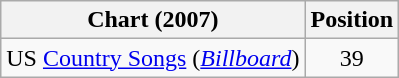<table class="wikitable sortable">
<tr>
<th scope="col">Chart (2007)</th>
<th scope="col">Position</th>
</tr>
<tr>
<td>US <a href='#'>Country Songs</a> (<em><a href='#'>Billboard</a></em>)</td>
<td align="center">39</td>
</tr>
</table>
